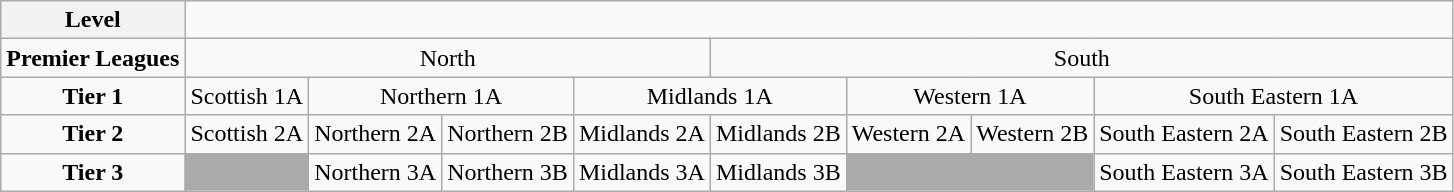<table class="wikitable" style="text-align: center">
<tr>
<th>Level</th>
</tr>
<tr>
<td><strong>Premier Leagues</strong></td>
<td colspan=4>North</td>
<td colspan=5>South</td>
</tr>
<tr>
<td><strong>Tier 1</strong></td>
<td>Scottish 1A</td>
<td colspan=2>Northern 1A</td>
<td colspan=2>Midlands 1A</td>
<td colspan=2>Western 1A</td>
<td colspan=2>South Eastern 1A</td>
</tr>
<tr>
<td><strong>Tier 2</strong></td>
<td>Scottish 2A</td>
<td>Northern 2A</td>
<td>Northern 2B</td>
<td>Midlands 2A</td>
<td>Midlands 2B</td>
<td>Western 2A</td>
<td>Western 2B</td>
<td>South Eastern 2A</td>
<td>South Eastern 2B</td>
</tr>
<tr>
<td><strong>Tier 3</strong></td>
<td style="background-color:#aaaaaa;"></td>
<td>Northern 3A</td>
<td>Northern 3B</td>
<td>Midlands 3A</td>
<td>Midlands 3B</td>
<td colspan=2 style="background-color:#aaaaaa;"></td>
<td>South Eastern 3A</td>
<td>South Eastern 3B</td>
</tr>
</table>
